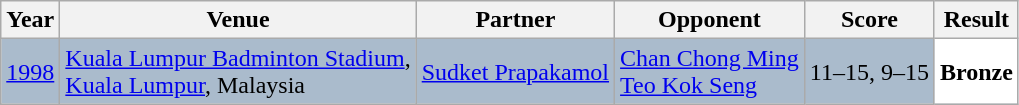<table class="sortable wikitable" style="font-size: 100%;">
<tr>
<th>Year</th>
<th>Venue</th>
<th>Partner</th>
<th>Opponent</th>
<th>Score</th>
<th>Result</th>
</tr>
<tr style="background:#AABBCC">
<td align="center"><a href='#'>1998</a></td>
<td align="left"><a href='#'>Kuala Lumpur Badminton Stadium</a>,<br><a href='#'>Kuala Lumpur</a>, Malaysia</td>
<td align="left"> <a href='#'>Sudket Prapakamol</a></td>
<td align="left"> <a href='#'>Chan Chong Ming</a><br> <a href='#'>Teo Kok Seng</a></td>
<td align="left">11–15, 9–15</td>
<td style="text-align:left; background:white"> <strong>Bronze</strong></td>
</tr>
</table>
